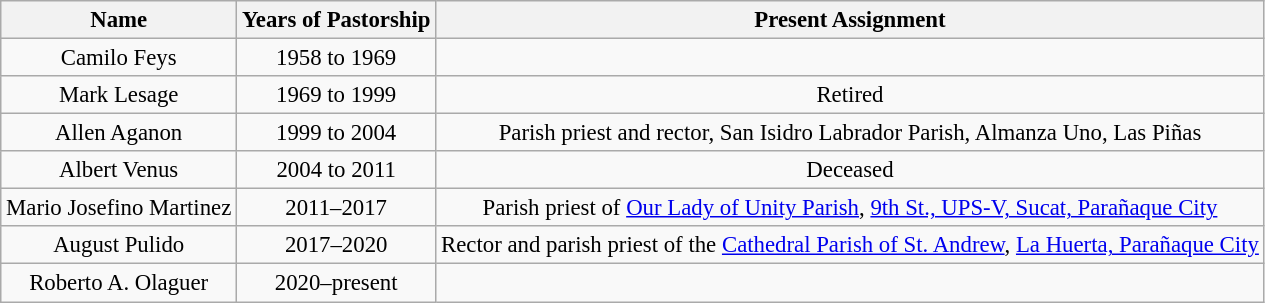<table class="wikitable" style="text-align:center; font-size:95%;">
<tr>
<th>Name</th>
<th>Years of Pastorship</th>
<th>Present Assignment</th>
</tr>
<tr>
<td>Camilo Feys</td>
<td>1958 to 1969</td>
<td></td>
</tr>
<tr>
<td>Mark Lesage</td>
<td>1969 to 1999</td>
<td>Retired</td>
</tr>
<tr>
<td>Allen Aganon</td>
<td>1999 to 2004</td>
<td>Parish priest and rector, San Isidro Labrador Parish, Almanza Uno, Las Piñas</td>
</tr>
<tr>
<td>Albert Venus</td>
<td>2004 to 2011</td>
<td>Deceased</td>
</tr>
<tr>
<td>Mario Josefino Martinez</td>
<td>2011–2017</td>
<td>Parish priest of <a href='#'>Our Lady of Unity Parish</a>, <a href='#'>9th St., UPS-V, Sucat, Parañaque City</a></td>
</tr>
<tr>
<td>August Pulido</td>
<td>2017–2020</td>
<td>Rector and parish priest of the <a href='#'>Cathedral Parish of St. Andrew</a>, <a href='#'>La Huerta, Parañaque City</a></td>
</tr>
<tr>
<td>Roberto A. Olaguer</td>
<td>2020–present</td>
<td></td>
</tr>
</table>
